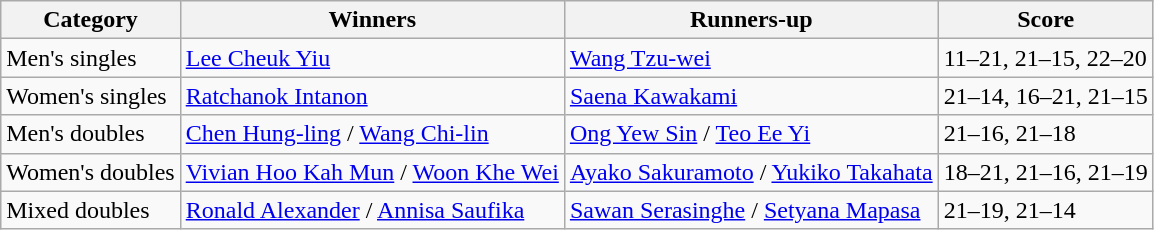<table class=wikitable style="white-space:nowrap;">
<tr>
<th>Category</th>
<th>Winners</th>
<th>Runners-up</th>
<th>Score</th>
</tr>
<tr>
<td>Men's singles</td>
<td> <a href='#'>Lee Cheuk Yiu</a></td>
<td> <a href='#'>Wang Tzu-wei</a></td>
<td>11–21, 21–15, 22–20</td>
</tr>
<tr>
<td>Women's singles</td>
<td> <a href='#'>Ratchanok Intanon</a></td>
<td> <a href='#'>Saena Kawakami</a></td>
<td>21–14, 16–21, 21–15</td>
</tr>
<tr>
<td>Men's doubles</td>
<td> <a href='#'>Chen Hung-ling</a> / <a href='#'>Wang Chi-lin</a></td>
<td> <a href='#'>Ong Yew Sin</a> / <a href='#'>Teo Ee Yi</a></td>
<td>21–16, 21–18</td>
</tr>
<tr>
<td>Women's doubles</td>
<td> <a href='#'>Vivian Hoo Kah Mun</a> / <a href='#'>Woon Khe Wei</a></td>
<td> <a href='#'>Ayako Sakuramoto</a> / <a href='#'>Yukiko Takahata</a></td>
<td>18–21, 21–16, 21–19</td>
</tr>
<tr>
<td>Mixed doubles</td>
<td> <a href='#'>Ronald Alexander</a> / <a href='#'>Annisa Saufika</a></td>
<td> <a href='#'>Sawan Serasinghe</a> / <a href='#'>Setyana Mapasa</a></td>
<td>21–19, 21–14</td>
</tr>
</table>
